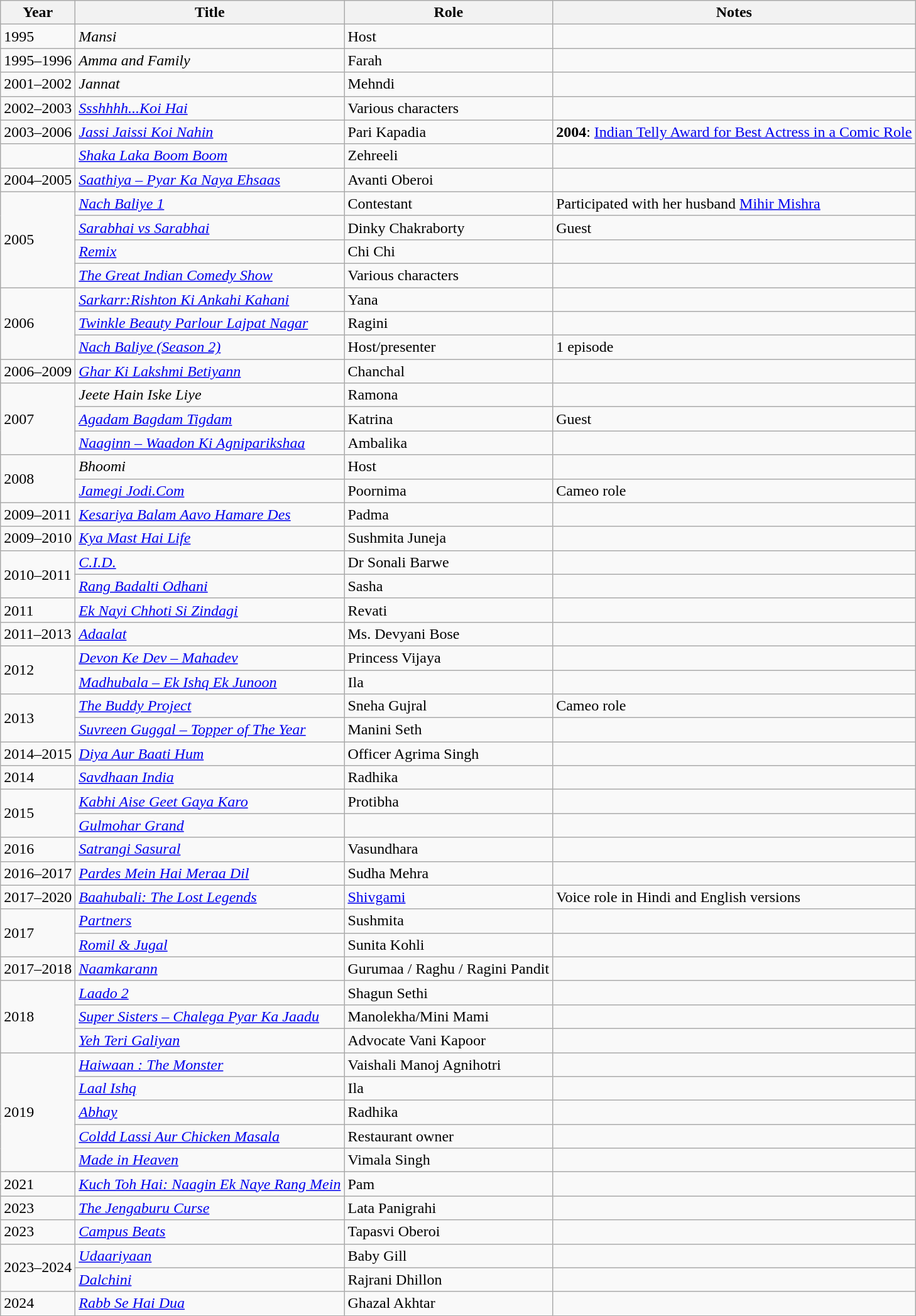<table class="wikitable">
<tr>
<th>Year</th>
<th>Title</th>
<th>Role</th>
<th>Notes</th>
</tr>
<tr>
<td>1995</td>
<td><em>Mansi</em></td>
<td>Host</td>
<td></td>
</tr>
<tr>
<td>1995–1996</td>
<td><em>Amma and Family</em></td>
<td>Farah</td>
<td></td>
</tr>
<tr>
<td>2001–2002</td>
<td><em>Jannat</em></td>
<td>Mehndi</td>
<td></td>
</tr>
<tr>
<td>2002–2003</td>
<td><em><a href='#'>Ssshhhh...Koi Hai</a></em></td>
<td>Various characters</td>
<td></td>
</tr>
<tr>
<td>2003–2006</td>
<td><em><a href='#'>Jassi Jaissi Koi Nahin</a></em></td>
<td>Pari Kapadia</td>
<td><strong>2004</strong>: <a href='#'>Indian Telly Award for Best Actress in a Comic Role</a></td>
</tr>
<tr>
<td></td>
<td><em><a href='#'>Shaka Laka Boom Boom</a></em></td>
<td>Zehreeli</td>
<td></td>
</tr>
<tr>
<td>2004–2005</td>
<td><em><a href='#'>Saathiya – Pyar Ka Naya Ehsaas</a></em></td>
<td>Avanti Oberoi</td>
<td></td>
</tr>
<tr>
<td rowspan="4">2005</td>
<td><em><a href='#'>Nach Baliye 1</a></em></td>
<td>Contestant</td>
<td>Participated with her husband <a href='#'>Mihir Mishra</a></td>
</tr>
<tr>
<td><em><a href='#'>Sarabhai vs Sarabhai</a></em></td>
<td>Dinky Chakraborty</td>
<td>Guest</td>
</tr>
<tr>
<td><em><a href='#'>Remix</a></em></td>
<td>Chi Chi</td>
<td></td>
</tr>
<tr>
<td><em><a href='#'>The Great Indian Comedy Show</a></em></td>
<td>Various characters</td>
<td></td>
</tr>
<tr>
<td rowspan="3">2006</td>
<td><em><a href='#'>Sarkarr:Rishton Ki Ankahi Kahani</a></em></td>
<td>Yana</td>
<td></td>
</tr>
<tr>
<td><em><a href='#'>Twinkle Beauty Parlour Lajpat Nagar</a></em></td>
<td>Ragini</td>
<td></td>
</tr>
<tr>
<td><em><a href='#'>Nach Baliye (Season 2)</a></em></td>
<td>Host/presenter</td>
<td>1 episode</td>
</tr>
<tr>
<td>2006–2009</td>
<td><em><a href='#'>Ghar Ki Lakshmi Betiyann</a></em></td>
<td>Chanchal</td>
<td></td>
</tr>
<tr>
<td rowspan="3">2007</td>
<td><em>Jeete Hain Iske Liye</em></td>
<td>Ramona</td>
<td></td>
</tr>
<tr>
<td><em><a href='#'>Agadam Bagdam Tigdam</a></em></td>
<td>Katrina</td>
<td>Guest</td>
</tr>
<tr>
<td><a href='#'><em>Naaginn – Waadon Ki Agniparikshaa</em></a></td>
<td>Ambalika</td>
<td></td>
</tr>
<tr>
<td rowspan="2">2008</td>
<td><em>Bhoomi</em></td>
<td>Host</td>
<td></td>
</tr>
<tr>
<td><em> <a href='#'>Jamegi Jodi.Com</a></em></td>
<td>Poornima</td>
<td>Cameo role</td>
</tr>
<tr>
<td>2009–2011</td>
<td><em><a href='#'>Kesariya Balam Aavo Hamare Des</a></em></td>
<td>Padma</td>
<td></td>
</tr>
<tr>
<td>2009–2010</td>
<td><em><a href='#'>Kya Mast Hai Life</a></em></td>
<td>Sushmita Juneja</td>
<td></td>
</tr>
<tr>
<td rowspan="2">2010–2011</td>
<td><em><a href='#'>C.I.D.</a></em></td>
<td>Dr Sonali Barwe</td>
<td></td>
</tr>
<tr>
<td><em><a href='#'>Rang Badalti Odhani</a></em></td>
<td>Sasha</td>
<td></td>
</tr>
<tr>
<td>2011</td>
<td><em><a href='#'>Ek Nayi Chhoti Si Zindagi</a></em></td>
<td>Revati</td>
<td></td>
</tr>
<tr>
<td>2011–2013</td>
<td><em><a href='#'>Adaalat</a></em></td>
<td>Ms. Devyani Bose</td>
<td></td>
</tr>
<tr>
<td rowspan="2">2012</td>
<td><em><a href='#'>Devon Ke Dev – Mahadev</a></em></td>
<td>Princess Vijaya</td>
<td></td>
</tr>
<tr>
<td><em><a href='#'>Madhubala – Ek Ishq Ek Junoon</a></em></td>
<td>Ila</td>
<td></td>
</tr>
<tr>
<td rowspan="2">2013</td>
<td><em><a href='#'>The Buddy Project</a></em></td>
<td>Sneha Gujral</td>
<td>Cameo role</td>
</tr>
<tr>
<td><em><a href='#'>Suvreen Guggal – Topper of The Year</a></em></td>
<td>Manini Seth</td>
<td></td>
</tr>
<tr>
<td>2014–2015</td>
<td><em><a href='#'>Diya Aur Baati Hum</a></em></td>
<td>Officer Agrima Singh</td>
<td></td>
</tr>
<tr>
<td>2014</td>
<td><em><a href='#'>Savdhaan India</a></em></td>
<td>Radhika</td>
<td></td>
</tr>
<tr>
<td rowspan="2">2015</td>
<td><em><a href='#'>Kabhi Aise Geet Gaya Karo</a></em></td>
<td>Protibha</td>
<td></td>
</tr>
<tr>
<td><em><a href='#'>Gulmohar Grand</a></em></td>
<td></td>
<td></td>
</tr>
<tr>
<td>2016</td>
<td><em><a href='#'>Satrangi Sasural</a></em></td>
<td>Vasundhara</td>
<td></td>
</tr>
<tr>
<td>2016–2017</td>
<td><em><a href='#'>Pardes Mein Hai Meraa Dil</a></em></td>
<td>Sudha Mehra</td>
<td></td>
</tr>
<tr>
<td>2017–2020</td>
<td><em><a href='#'>Baahubali: The Lost Legends</a></em></td>
<td><a href='#'>Shivgami</a></td>
<td>Voice role in Hindi and English versions</td>
</tr>
<tr>
<td rowspan="2">2017</td>
<td><em><a href='#'>Partners</a></em></td>
<td>Sushmita</td>
<td></td>
</tr>
<tr>
<td><em><a href='#'>Romil & Jugal</a></em></td>
<td>Sunita Kohli</td>
<td></td>
</tr>
<tr>
<td>2017–2018</td>
<td><em><a href='#'>Naamkarann</a></em></td>
<td>Gurumaa / Raghu / Ragini Pandit</td>
<td></td>
</tr>
<tr>
<td rowspan="3">2018</td>
<td><em><a href='#'>Laado 2</a></em></td>
<td>Shagun Sethi</td>
<td></td>
</tr>
<tr>
<td><em><a href='#'>Super Sisters – Chalega Pyar Ka Jaadu</a></em></td>
<td>Manolekha/Mini Mami</td>
<td></td>
</tr>
<tr>
<td><em><a href='#'>Yeh Teri Galiyan</a></em></td>
<td>Advocate Vani Kapoor</td>
<td></td>
</tr>
<tr>
<td rowspan="5">2019</td>
<td><em><a href='#'>Haiwaan : The Monster</a></em></td>
<td>Vaishali Manoj Agnihotri</td>
<td></td>
</tr>
<tr>
<td><em><a href='#'>Laal Ishq</a></em></td>
<td>Ila</td>
<td></td>
</tr>
<tr>
<td><a href='#'><em>Abhay</em></a></td>
<td>Radhika</td>
<td></td>
</tr>
<tr>
<td><em><a href='#'>Coldd Lassi Aur Chicken Masala</a></em></td>
<td>Restaurant owner</td>
<td></td>
</tr>
<tr>
<td><em><a href='#'>Made in Heaven</a></em></td>
<td>Vimala Singh</td>
<td></td>
</tr>
<tr>
<td>2021</td>
<td><em><a href='#'>Kuch Toh Hai: Naagin Ek Naye Rang Mein</a></em></td>
<td>Pam</td>
<td></td>
</tr>
<tr>
<td>2023</td>
<td><em><a href='#'>The Jengaburu Curse</a></em></td>
<td>Lata Panigrahi</td>
<td></td>
</tr>
<tr>
<td>2023</td>
<td><em><a href='#'>Campus Beats</a></em></td>
<td>Tapasvi Oberoi</td>
<td></td>
</tr>
<tr>
<td rowspan = "2">2023–2024</td>
<td><em><a href='#'>Udaariyaan</a></em></td>
<td>Baby Gill</td>
<td></td>
</tr>
<tr>
<td><em><a href='#'>Dalchini</a></em></td>
<td>Rajrani Dhillon</td>
<td></td>
</tr>
<tr>
<td>2024</td>
<td><em><a href='#'>Rabb Se Hai Dua</a></em></td>
<td>Ghazal Akhtar</td>
<td></td>
</tr>
</table>
